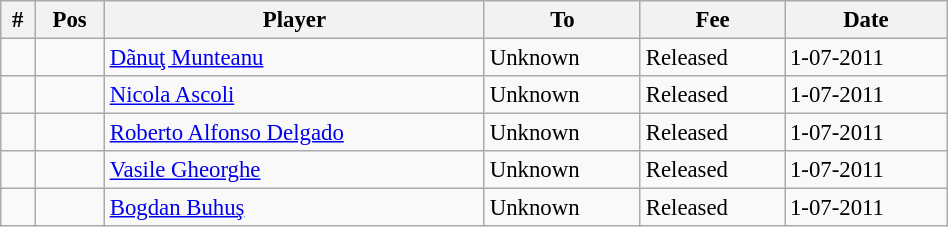<table width=50% class="wikitable" style="text-align:center; font-size:95%; text-align:left">
<tr>
<th>#</th>
<th>Pos</th>
<th>Player</th>
<th>To</th>
<th>Fee</th>
<th>Date</th>
</tr>
<tr --->
<td></td>
<td></td>
<td> <a href='#'>Dãnuţ Munteanu</a></td>
<td>Unknown</td>
<td>Released</td>
<td>1-07-2011</td>
</tr>
<tr --->
<td></td>
<td></td>
<td> <a href='#'>Nicola Ascoli</a></td>
<td>Unknown</td>
<td>Released</td>
<td>1-07-2011</td>
</tr>
<tr --->
<td></td>
<td></td>
<td> <a href='#'>Roberto Alfonso Delgado</a></td>
<td>Unknown</td>
<td>Released</td>
<td>1-07-2011</td>
</tr>
<tr --->
<td></td>
<td></td>
<td> <a href='#'>Vasile Gheorghe</a></td>
<td>Unknown</td>
<td>Released</td>
<td>1-07-2011</td>
</tr>
<tr --->
<td></td>
<td></td>
<td> <a href='#'>Bogdan Buhuş</a></td>
<td>Unknown</td>
<td>Released</td>
<td>1-07-2011</td>
</tr>
</table>
